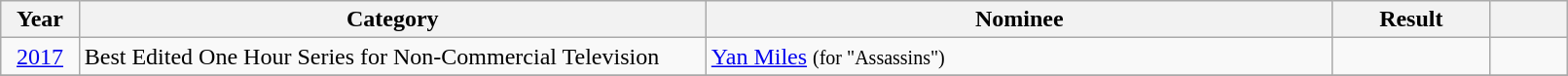<table class="wikitable" style="width:85%;">
<tr>
<th width=5%>Year</th>
<th style="width:40%;">Category</th>
<th style="width:40%;">Nominee</th>
<th style="width:10%;">Result</th>
<th width=5%></th>
</tr>
<tr>
<td style="text-align: center;"><a href='#'>2017</a></td>
<td>Best Edited One Hour Series for Non-Commercial Television</td>
<td><a href='#'>Yan Miles</a> <small>(for "Assassins")</small></td>
<td></td>
<td></td>
</tr>
<tr>
</tr>
</table>
